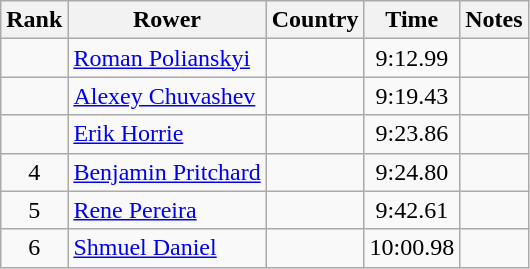<table class="wikitable" style="text-align:center">
<tr>
<th>Rank</th>
<th>Rower</th>
<th>Country</th>
<th>Time</th>
<th>Notes</th>
</tr>
<tr>
<td></td>
<td align="left"><a href='#'>Roman Polianskyi</a></td>
<td align="left"></td>
<td>9:12.99</td>
<td><strong></strong></td>
</tr>
<tr>
<td></td>
<td align="left"><a href='#'>Alexey Chuvashev</a></td>
<td align="left"></td>
<td>9:19.43</td>
<td></td>
</tr>
<tr>
<td></td>
<td align="left"><a href='#'>Erik Horrie</a></td>
<td align="left"></td>
<td>9:23.86</td>
<td></td>
</tr>
<tr>
<td>4</td>
<td align="left"><a href='#'>Benjamin Pritchard</a></td>
<td align="left"></td>
<td>9:24.80</td>
<td></td>
</tr>
<tr>
<td>5</td>
<td align="left"><a href='#'>Rene Pereira</a></td>
<td align="left"></td>
<td>9:42.61</td>
<td></td>
</tr>
<tr>
<td>6</td>
<td align="left"><a href='#'>Shmuel Daniel</a></td>
<td align="left"></td>
<td>10:00.98</td>
<td></td>
</tr>
</table>
